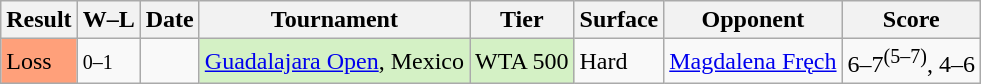<table class="sortable wikitable">
<tr>
<th>Result</th>
<th class="unsortable">W–L</th>
<th>Date</th>
<th>Tournament</th>
<th>Tier</th>
<th>Surface</th>
<th>Opponent</th>
<th class="unsortable">Score</th>
</tr>
<tr>
<td bgcolor=FFA07A>Loss</td>
<td><small>0–1</small></td>
<td><a href='#'></a></td>
<td style=background:#d4f1c5><a href='#'>Guadalajara Open</a>, Mexico</td>
<td style=background:#d4f1c5>WTA 500</td>
<td>Hard</td>
<td> <a href='#'>Magdalena Fręch</a></td>
<td>6–7<sup>(5–7)</sup>, 4–6</td>
</tr>
</table>
